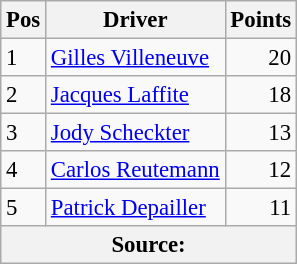<table class="wikitable" style="font-size: 95%;">
<tr>
<th>Pos</th>
<th>Driver</th>
<th>Points</th>
</tr>
<tr>
<td>1</td>
<td> <a href='#'>Gilles Villeneuve</a></td>
<td align="right">20</td>
</tr>
<tr>
<td>2</td>
<td> <a href='#'>Jacques Laffite</a></td>
<td align="right">18</td>
</tr>
<tr>
<td>3</td>
<td> <a href='#'>Jody Scheckter</a></td>
<td align="right">13</td>
</tr>
<tr>
<td>4</td>
<td> <a href='#'>Carlos Reutemann</a></td>
<td align="right">12</td>
</tr>
<tr>
<td>5</td>
<td> <a href='#'>Patrick Depailler</a></td>
<td align="right">11</td>
</tr>
<tr>
<th colspan=4>Source:</th>
</tr>
</table>
